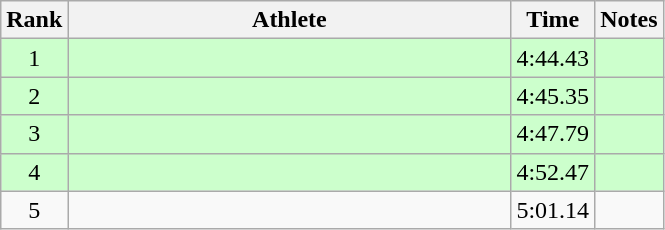<table class="wikitable" style="text-align:center">
<tr>
<th>Rank</th>
<th Style="width:18em">Athlete</th>
<th>Time</th>
<th>Notes</th>
</tr>
<tr style="background:#cfc">
<td>1</td>
<td style="text-align:left"></td>
<td>4:44.43</td>
<td></td>
</tr>
<tr style="background:#cfc">
<td>2</td>
<td style="text-align:left"></td>
<td>4:45.35</td>
<td></td>
</tr>
<tr style="background:#cfc">
<td>3</td>
<td style="text-align:left"></td>
<td>4:47.79</td>
<td></td>
</tr>
<tr style="background:#cfc">
<td>4</td>
<td style="text-align:left"></td>
<td>4:52.47</td>
<td></td>
</tr>
<tr>
<td>5</td>
<td style="text-align:left"></td>
<td>5:01.14</td>
<td></td>
</tr>
</table>
